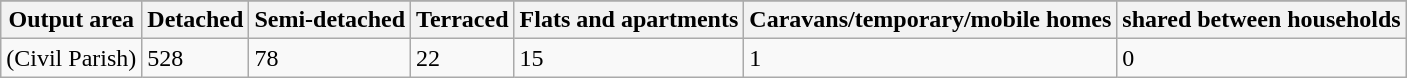<table class="wikitable">
<tr>
</tr>
<tr>
<th>Output area</th>
<th>Detached</th>
<th>Semi-detached</th>
<th>Terraced</th>
<th>Flats and apartments</th>
<th>Caravans/temporary/mobile homes</th>
<th>shared between households</th>
</tr>
<tr>
<td>(Civil Parish)</td>
<td>528</td>
<td>78</td>
<td>22</td>
<td>15</td>
<td>1</td>
<td>0</td>
</tr>
</table>
